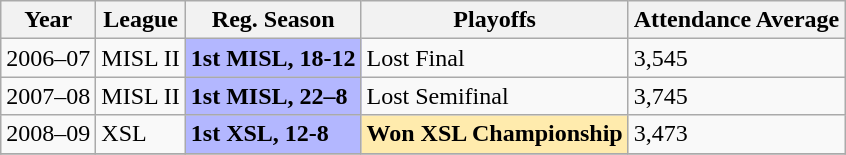<table class="wikitable">
<tr>
<th>Year</th>
<th>League</th>
<th>Reg. Season</th>
<th>Playoffs</th>
<th>Attendance Average</th>
</tr>
<tr>
<td>2006–07</td>
<td>MISL II</td>
<td bgcolor="B3B7FF"><strong>1st MISL, 18-12</strong></td>
<td>Lost Final</td>
<td>3,545</td>
</tr>
<tr>
<td>2007–08</td>
<td>MISL II</td>
<td bgcolor="B3B7FF"><strong>1st MISL, 22–8</strong></td>
<td>Lost Semifinal</td>
<td>3,745</td>
</tr>
<tr>
<td>2008–09</td>
<td>XSL</td>
<td bgcolor="#B3B7FF"><strong>1st XSL, 12-8</strong></td>
<td bgcolor="#FFEBAD"><strong>Won XSL Championship</strong></td>
<td>3,473</td>
</tr>
<tr>
</tr>
</table>
